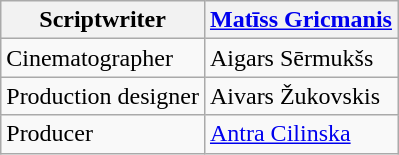<table class="wikitable">
<tr>
<th>Scriptwriter</th>
<th><a href='#'>Matīss Gricmanis</a></th>
</tr>
<tr>
<td>Cinematographer</td>
<td>Aigars Sērmukšs</td>
</tr>
<tr>
<td>Production designer</td>
<td>Aivars Žukovskis</td>
</tr>
<tr>
<td>Producer</td>
<td><a href='#'>Antra Cilinska</a></td>
</tr>
</table>
